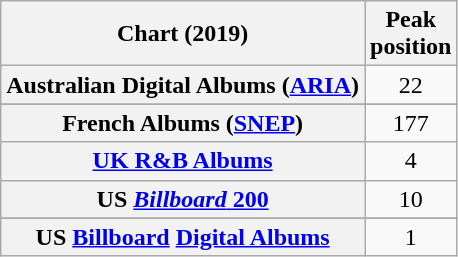<table class="wikitable sortable plainrowheaders" style="text-align:center">
<tr>
<th scope="col">Chart (2019)</th>
<th scope="col">Peak<br>position</th>
</tr>
<tr>
<th scope="row">Australian Digital Albums (<a href='#'>ARIA</a>)</th>
<td>22</td>
</tr>
<tr>
</tr>
<tr>
</tr>
<tr>
</tr>
<tr>
<th scope="row">French Albums (<a href='#'>SNEP</a>)</th>
<td>177</td>
</tr>
<tr>
<th scope="row"><a href='#'>UK R&B Albums</a></th>
<td>4</td>
</tr>
<tr>
<th scope="row">US <a href='#'><em>Billboard</em> 200</a></th>
<td>10</td>
</tr>
<tr>
</tr>
<tr>
<th scope="row">US <a href='#'>Billboard</a> <a href='#'>Digital Albums</a></th>
<td>1</td>
</tr>
</table>
